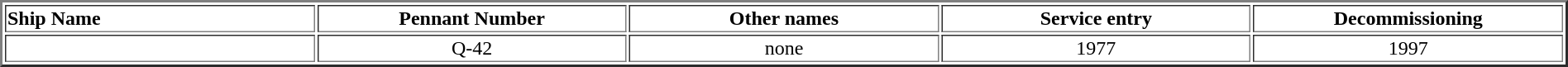<table width="100%" border="2">
<tr>
<th width="16%" align="left">Ship Name</th>
<th width="16%" align="center">Pennant Number</th>
<th width="16%" align="center">Other names</th>
<th width="16%" align="center">Service entry</th>
<th width="16%" align="center">Decommissioning</th>
</tr>
<tr>
<td align="center"></td>
<td align="center">Q-42</td>
<td align="center">none</td>
<td align="center">1977</td>
<td align="center">1997</td>
</tr>
</table>
